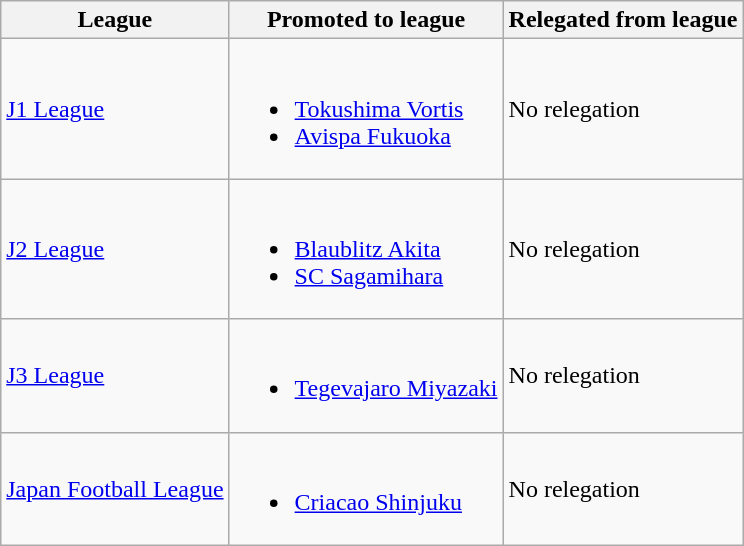<table class="wikitable">
<tr>
<th>League</th>
<th>Promoted to league</th>
<th>Relegated from league</th>
</tr>
<tr>
<td><a href='#'>J1 League</a></td>
<td><br><ul><li><a href='#'>Tokushima Vortis</a> </li><li><a href='#'>Avispa Fukuoka</a> </li></ul></td>
<td>No relegation</td>
</tr>
<tr>
<td><a href='#'>J2 League</a></td>
<td><br><ul><li><a href='#'>Blaublitz Akita</a> </li><li><a href='#'>SC Sagamihara</a> </li></ul></td>
<td>No relegation</td>
</tr>
<tr>
<td><a href='#'>J3 League</a></td>
<td><br><ul><li><a href='#'>Tegevajaro Miyazaki</a> </li></ul></td>
<td>No relegation</td>
</tr>
<tr>
<td><a href='#'>Japan Football League</a></td>
<td><br><ul><li><a href='#'>Criacao Shinjuku</a> </li></ul></td>
<td>No relegation</td>
</tr>
</table>
